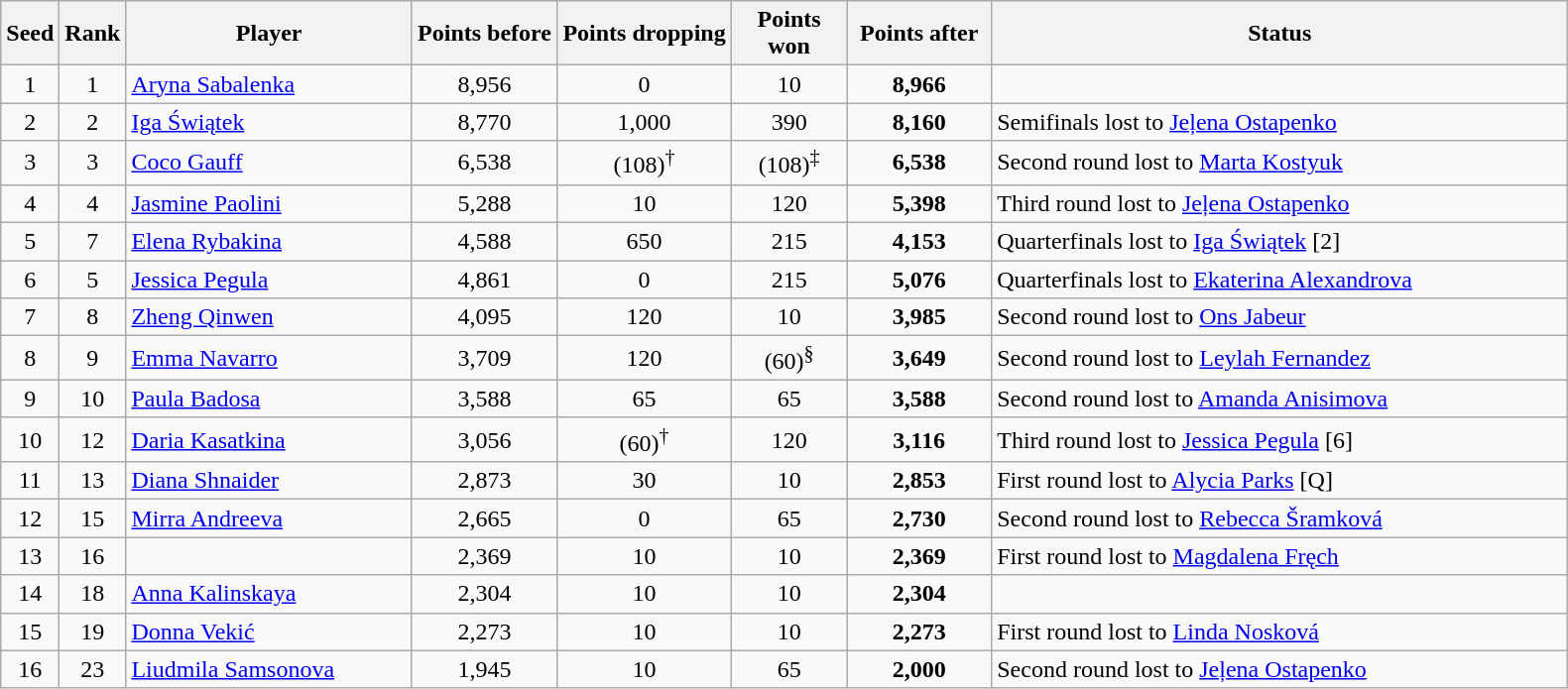<table class="wikitable sortable">
<tr>
<th style="width:30px;">Seed</th>
<th style="width:30px;">Rank</th>
<th style="width:185px;">Player</th>
<th style="width:90px;">Points before</th>
<th style="width:110px;">Points dropping</th>
<th style="width:70px;">Points won</th>
<th style="width:90px;">Points after</th>
<th style="width:380px;">Status</th>
</tr>
<tr>
<td style="text-align:center;">1</td>
<td style="text-align:center;">1</td>
<td> <a href='#'>Aryna Sabalenka</a></td>
<td style="text-align:center;">8,956</td>
<td style="text-align:center;">0</td>
<td style="text-align:center;">10</td>
<td style="text-align:center;"><strong>8,966</strong></td>
<td></td>
</tr>
<tr>
<td style="text-align:center;">2</td>
<td style="text-align:center;">2</td>
<td> <a href='#'>Iga Świątek</a></td>
<td style="text-align:center;">8,770</td>
<td style="text-align:center;">1,000</td>
<td style="text-align:center;">390</td>
<td style="text-align:center;"><strong>8,160</strong></td>
<td>Semifinals lost to  <a href='#'>Jeļena Ostapenko</a></td>
</tr>
<tr>
<td style="text-align:center;">3</td>
<td style="text-align:center;">3</td>
<td> <a href='#'>Coco Gauff</a></td>
<td style="text-align:center;">6,538</td>
<td style="text-align:center;">(108)<sup>†</sup></td>
<td style="text-align:center;">(108)<sup>‡</sup></td>
<td style="text-align:center;"><strong>6,538</strong></td>
<td>Second round lost to  <a href='#'>Marta Kostyuk</a></td>
</tr>
<tr>
<td style="text-align:center;">4</td>
<td style="text-align:center;">4</td>
<td> <a href='#'>Jasmine Paolini</a></td>
<td style="text-align:center;">5,288</td>
<td style="text-align:center;">10</td>
<td style="text-align:center;">120</td>
<td style="text-align:center;"><strong>5,398</strong></td>
<td>Third round lost to  <a href='#'>Jeļena Ostapenko</a></td>
</tr>
<tr>
<td style="text-align:center;">5</td>
<td style="text-align:center;">7</td>
<td> <a href='#'>Elena Rybakina</a></td>
<td style="text-align:center;">4,588</td>
<td style="text-align:center;">650</td>
<td style="text-align:center;">215</td>
<td style="text-align:center;"><strong>4,153</strong></td>
<td>Quarterfinals lost to  <a href='#'>Iga Świątek</a> [2]</td>
</tr>
<tr>
<td style="text-align:center;">6</td>
<td style="text-align:center;">5</td>
<td> <a href='#'>Jessica Pegula</a></td>
<td style="text-align:center;">4,861</td>
<td style="text-align:center;">0</td>
<td style="text-align:center;">215</td>
<td style="text-align:center;"><strong>5,076</strong></td>
<td>Quarterfinals lost to  <a href='#'>Ekaterina Alexandrova</a></td>
</tr>
<tr>
<td style="text-align:center;">7</td>
<td style="text-align:center;">8</td>
<td> <a href='#'>Zheng Qinwen</a></td>
<td style="text-align:center;">4,095</td>
<td style="text-align:center;">120</td>
<td style="text-align:center;">10</td>
<td style="text-align:center;"><strong>3,985</strong></td>
<td>Second round lost to  <a href='#'>Ons Jabeur</a></td>
</tr>
<tr>
<td style="text-align:center;">8</td>
<td style="text-align:center;">9</td>
<td> <a href='#'>Emma Navarro</a></td>
<td style="text-align:center;">3,709</td>
<td style="text-align:center;">120</td>
<td style="text-align:center;">(60)<sup>§</sup></td>
<td style="text-align:center;"><strong>3,649</strong></td>
<td>Second round lost to  <a href='#'>Leylah Fernandez</a></td>
</tr>
<tr>
<td style="text-align:center;">9</td>
<td style="text-align:center;">10</td>
<td> <a href='#'>Paula Badosa</a></td>
<td style="text-align:center;">3,588</td>
<td style="text-align:center;">65</td>
<td style="text-align:center;">65</td>
<td style="text-align:center;"><strong>3,588</strong></td>
<td>Second round lost to  <a href='#'>Amanda Anisimova</a></td>
</tr>
<tr>
<td style="text-align:center;">10</td>
<td style="text-align:center;">12</td>
<td> <a href='#'>Daria Kasatkina</a></td>
<td style="text-align:center;">3,056</td>
<td style="text-align:center;">(60)<sup>†</sup></td>
<td style="text-align:center;">120</td>
<td style="text-align:center;"><strong>3,116</strong></td>
<td>Third round lost to  <a href='#'>Jessica Pegula</a> [6]</td>
</tr>
<tr>
<td style="text-align:center;">11</td>
<td style="text-align:center;">13</td>
<td> <a href='#'>Diana Shnaider</a></td>
<td style="text-align:center;">2,873</td>
<td style="text-align:center;">30</td>
<td style="text-align:center;">10</td>
<td style="text-align:center;"><strong>2,853</strong></td>
<td>First round lost to  <a href='#'>Alycia Parks</a> [Q]</td>
</tr>
<tr>
<td style="text-align:center;">12</td>
<td style="text-align:center;">15</td>
<td> <a href='#'>Mirra Andreeva</a></td>
<td style="text-align:center;">2,665</td>
<td style="text-align:center;">0</td>
<td style="text-align:center;">65</td>
<td style="text-align:center;"><strong>2,730</strong></td>
<td>Second round lost to  <a href='#'>Rebecca Šramková</a></td>
</tr>
<tr>
<td style="text-align:center;">13</td>
<td style="text-align:center;">16</td>
<td></td>
<td style="text-align:center;">2,369</td>
<td style="text-align:center;">10</td>
<td style="text-align:center;">10</td>
<td style="text-align:center;"><strong>2,369</strong></td>
<td>First round lost to  <a href='#'>Magdalena Fręch</a></td>
</tr>
<tr>
<td style="text-align:center;">14</td>
<td style="text-align:center;">18</td>
<td> <a href='#'>Anna Kalinskaya</a></td>
<td style="text-align:center;">2,304</td>
<td style="text-align:center;">10</td>
<td style="text-align:center;">10</td>
<td style="text-align:center;"><strong>2,304</strong></td>
<td></td>
</tr>
<tr>
<td style="text-align:center;">15</td>
<td style="text-align:center;">19</td>
<td> <a href='#'>Donna Vekić</a></td>
<td style="text-align:center;">2,273</td>
<td style="text-align:center;">10</td>
<td style="text-align:center;">10</td>
<td style="text-align:center;"><strong>2,273</strong></td>
<td>First round lost to  <a href='#'>Linda Nosková</a></td>
</tr>
<tr>
<td style="text-align:center;">16</td>
<td style="text-align:center;">23</td>
<td> <a href='#'>Liudmila Samsonova</a></td>
<td style="text-align:center;">1,945</td>
<td style="text-align:center;">10</td>
<td style="text-align:center;">65</td>
<td style="text-align:center;"><strong>2,000</strong></td>
<td>Second round lost to  <a href='#'>Jeļena Ostapenko</a></td>
</tr>
</table>
